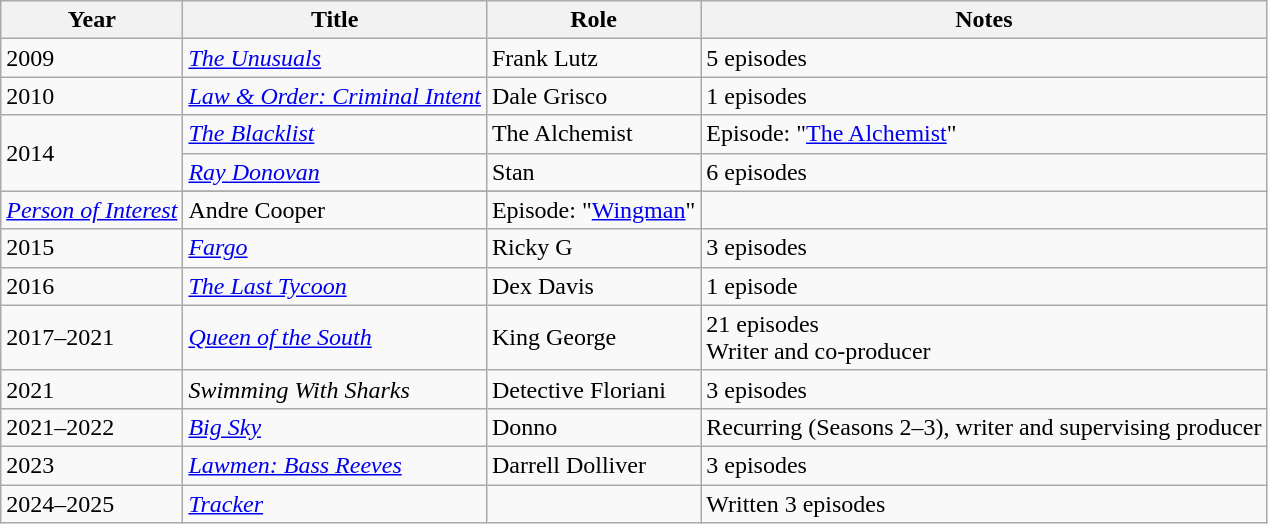<table class="wikitable sortable">
<tr>
<th>Year</th>
<th>Title</th>
<th>Role</th>
<th>Notes</th>
</tr>
<tr>
<td>2009</td>
<td><em><a href='#'>The Unusuals</a></em></td>
<td>Frank Lutz</td>
<td>5 episodes</td>
</tr>
<tr>
<td>2010</td>
<td><em><a href='#'>Law & Order: Criminal Intent</a></em></td>
<td>Dale Grisco</td>
<td>1 episodes</td>
</tr>
<tr>
<td rowspan="3">2014</td>
<td><em><a href='#'>The Blacklist</a></em></td>
<td>The Alchemist</td>
<td>Episode: "<a href='#'>The Alchemist</a>"</td>
</tr>
<tr>
<td><em><a href='#'>Ray Donovan</a></em></td>
<td>Stan</td>
<td>6 episodes</td>
</tr>
<tr>
</tr>
<tr>
<td><em><a href='#'>Person of Interest</a></em></td>
<td>Andre Cooper</td>
<td>Episode: "<a href='#'>Wingman</a>"</td>
</tr>
<tr>
<td>2015</td>
<td><em><a href='#'>Fargo</a></em></td>
<td>Ricky G</td>
<td>3 episodes</td>
</tr>
<tr>
<td>2016</td>
<td><em><a href='#'>The Last Tycoon</a></em></td>
<td>Dex Davis</td>
<td>1 episode</td>
</tr>
<tr>
<td>2017–2021</td>
<td><em><a href='#'>Queen of the South</a></em></td>
<td>King George</td>
<td>21 episodes<br>Writer and co-producer</td>
</tr>
<tr>
<td>2021</td>
<td><em>Swimming With Sharks</em></td>
<td>Detective Floriani</td>
<td>3 episodes</td>
</tr>
<tr>
<td>2021–2022</td>
<td><em><a href='#'>Big Sky</a></em></td>
<td>Donno</td>
<td>Recurring (Seasons 2–3), writer and supervising producer</td>
</tr>
<tr>
<td>2023</td>
<td><em><a href='#'>Lawmen: Bass Reeves</a></em></td>
<td>Darrell Dolliver</td>
<td>3 episodes</td>
</tr>
<tr>
<td>2024–2025</td>
<td><em><a href='#'>Tracker</a></em></td>
<td></td>
<td>Written 3 episodes</td>
</tr>
</table>
